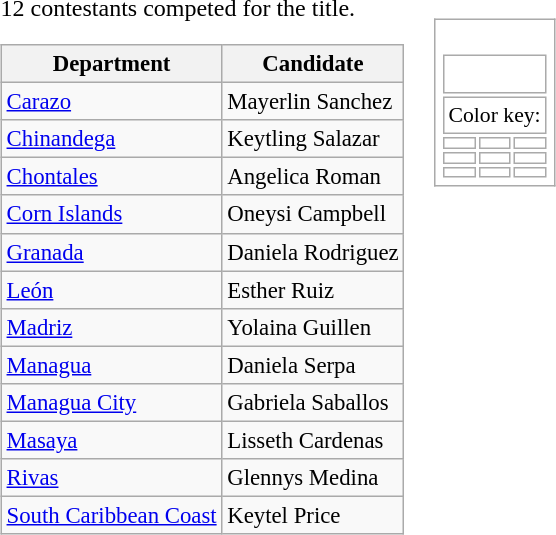<table>
<tr>
<td valign="top" width=50%><br>12 contestants competed for the title.
<table class="wikitable sortable static-row-numbers static-row-header-text" style="font-size: 95%;">
<tr>
<th>Department</th>
<th>Candidate</th>
</tr>
<tr>
<td><a href='#'>Carazo</a></td>
<td>Mayerlin Sanchez</td>
</tr>
<tr>
<td><a href='#'>Chinandega</a></td>
<td>Keytling Salazar</td>
</tr>
<tr>
<td><a href='#'>Chontales</a></td>
<td>Angelica Roman</td>
</tr>
<tr>
<td><a href='#'>Corn Islands</a> </td>
<td>Oneysi Campbell</td>
</tr>
<tr>
<td><a href='#'>Granada</a></td>
<td>Daniela Rodriguez</td>
</tr>
<tr>
<td><a href='#'>León</a></td>
<td>Esther Ruiz</td>
</tr>
<tr>
<td><a href='#'>Madriz</a></td>
<td>Yolaina Guillen</td>
</tr>
<tr>
<td><a href='#'>Managua</a></td>
<td>Daniela Serpa</td>
</tr>
<tr>
<td><a href='#'>Managua City</a></td>
<td>Gabriela Saballos</td>
</tr>
<tr>
<td><a href='#'>Masaya</a></td>
<td>Lisseth Cardenas</td>
</tr>
<tr>
<td><a href='#'>Rivas</a></td>
<td>Glennys Medina</td>
</tr>
<tr>
<td><a href='#'>South Caribbean Coast</a></td>
<td>Keytel Price</td>
</tr>
</table>
</td>
<td valign="top" width=50%><br><table class="wikitable floatright" style="background: none";>
<tr>
<td><br><table class="floatright" style="font-size: 95%";>
<tr>
<td colspan=3><br>










</td>
</tr>
<tr style="font-size: 95%";>
<td colspan=3>Color key:</td>
</tr>
<tr style="font-size: 95%";>
<td></td>
<td></td>
<td></td>
</tr>
<tr style="font-size: 95%";>
<td></td>
<td></td>
<td></td>
</tr>
<tr style="font-size: 95%";>
<td></td>
<td></td>
<td></td>
</tr>
</table>
</td>
</tr>
</table>
</td>
</tr>
</table>
